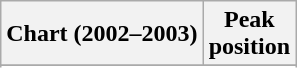<table class="wikitable sortable plainrowheaders">
<tr>
<th>Chart (2002–2003)</th>
<th>Peak<br>position</th>
</tr>
<tr>
</tr>
<tr>
</tr>
</table>
